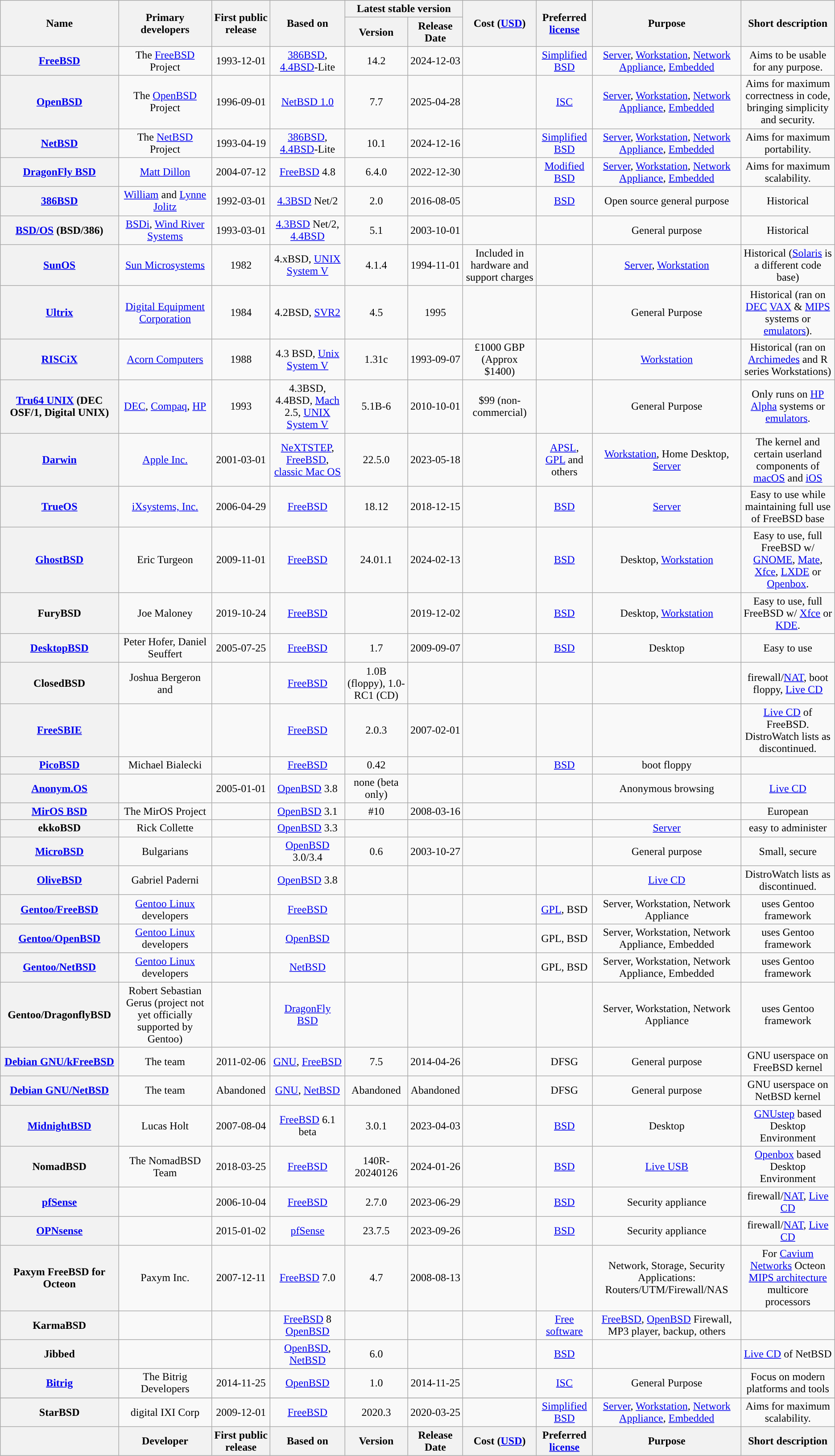<table class="sortable sort-under wikitable" style="text-align: center; width: auto;">
<tr>
<th scope="col" rowspan="2">Name</th>
<th scope="col" rowspan="2">Primary developers</th>
<th scope="col" rowspan="2">First public release</th>
<th scope="col" rowspan="2">Based on</th>
<th scope="col" colspan="2">Latest stable version</th>
<th scope="col" rowspan="2">Cost (<a href='#'>USD</a>)</th>
<th scope="col" rowspan="2">Preferred <a href='#'>license</a></th>
<th scope="col" rowspan="2">Purpose</th>
<th scope="col" rowspan="2">Short description</th>
</tr>
<tr>
<th scope="col">Version</th>
<th scope="col">Release Date</th>
</tr>
<tr>
<th scope="row"><a href='#'>FreeBSD</a></th>
<td>The <a href='#'>FreeBSD</a> Project</td>
<td>1993-12-01</td>
<td><a href='#'>386BSD</a>, <a href='#'>4.4BSD</a>-Lite</td>
<td>14.2</td>
<td>2024-12-03</td>
<td></td>
<td><a href='#'>Simplified BSD</a></td>
<td><a href='#'>Server</a>, <a href='#'>Workstation</a>, <a href='#'>Network Appliance</a>, <a href='#'>Embedded</a></td>
<td>Aims to be usable for any purpose.</td>
</tr>
<tr>
<th scope="row"><a href='#'>OpenBSD</a></th>
<td>The <a href='#'>OpenBSD</a> Project</td>
<td>1996-09-01</td>
<td><a href='#'>NetBSD 1.0</a></td>
<td>7.7</td>
<td>2025-04-28</td>
<td></td>
<td><a href='#'>ISC</a></td>
<td><a href='#'>Server</a>, <a href='#'>Workstation</a>, <a href='#'>Network Appliance</a>, <a href='#'>Embedded</a></td>
<td>Aims for maximum correctness in code, bringing simplicity and security.</td>
</tr>
<tr>
<th scope="row"><a href='#'>NetBSD</a></th>
<td>The <a href='#'>NetBSD</a> Project</td>
<td>1993-04-19</td>
<td><a href='#'>386BSD</a>, <a href='#'>4.4BSD</a>-Lite</td>
<td>10.1</td>
<td>2024-12-16</td>
<td></td>
<td><a href='#'>Simplified BSD</a></td>
<td><a href='#'>Server</a>, <a href='#'>Workstation</a>, <a href='#'>Network Appliance</a>, <a href='#'>Embedded</a></td>
<td>Aims for maximum portability.</td>
</tr>
<tr>
<th scope="row"><a href='#'>DragonFly BSD</a></th>
<td><a href='#'>Matt Dillon</a></td>
<td>2004-07-12</td>
<td><a href='#'>FreeBSD</a> 4.8</td>
<td>6.4.0</td>
<td>2022-12-30</td>
<td></td>
<td><a href='#'>Modified BSD</a></td>
<td><a href='#'>Server</a>, <a href='#'>Workstation</a>, <a href='#'>Network Appliance</a>, <a href='#'>Embedded</a></td>
<td>Aims for maximum scalability.</td>
</tr>
<tr>
<th scope="row"><a href='#'>386BSD</a></th>
<td><a href='#'>William</a> and <a href='#'>Lynne Jolitz</a></td>
<td>1992-03-01</td>
<td><a href='#'>4.3BSD</a> Net/2</td>
<td>2.0</td>
<td>2016-08-05</td>
<td></td>
<td><a href='#'>BSD</a></td>
<td>Open source general purpose</td>
<td>Historical</td>
</tr>
<tr>
<th scope="row"><a href='#'>BSD/OS</a> (BSD/386)</th>
<td><a href='#'>BSDi</a>, <a href='#'>Wind River Systems</a></td>
<td>1993-03-01</td>
<td><a href='#'>4.3BSD</a> Net/2, <a href='#'>4.4BSD</a></td>
<td>5.1</td>
<td>2003-10-01</td>
<td></td>
<td></td>
<td>General purpose</td>
<td>Historical</td>
</tr>
<tr>
<th scope="row"><a href='#'>SunOS</a></th>
<td><a href='#'>Sun Microsystems</a></td>
<td>1982</td>
<td>4.xBSD, <a href='#'>UNIX System V</a></td>
<td>4.1.4</td>
<td>1994-11-01</td>
<td>Included in hardware and support charges</td>
<td></td>
<td><a href='#'>Server</a>, <a href='#'>Workstation</a></td>
<td>Historical (<a href='#'>Solaris</a> is a different code base)</td>
</tr>
<tr>
<th scope="row"><a href='#'>Ultrix</a></th>
<td><a href='#'>Digital Equipment Corporation</a></td>
<td>1984</td>
<td>4.2BSD, <a href='#'>SVR2</a></td>
<td>4.5</td>
<td>1995</td>
<td></td>
<td></td>
<td>General Purpose</td>
<td>Historical (ran on <a href='#'>DEC</a> <a href='#'>VAX</a> & <a href='#'>MIPS</a> systems or <a href='#'>emulators</a>).</td>
</tr>
<tr>
<th scope="row"><a href='#'>RISCiX</a></th>
<td><a href='#'>Acorn Computers</a></td>
<td>1988</td>
<td>4.3 BSD, <a href='#'>Unix System V</a></td>
<td>1.31c</td>
<td>1993-09-07</td>
<td> £1000 GBP (Approx $1400)</td>
<td></td>
<td><a href='#'>Workstation</a></td>
<td>Historical (ran on <a href='#'>Archimedes</a> and R series Workstations)</td>
</tr>
<tr>
<th scope="row"><a href='#'>Tru64 UNIX</a> (DEC OSF/1, Digital UNIX)</th>
<td><a href='#'>DEC</a>, <a href='#'>Compaq</a>, <a href='#'>HP</a></td>
<td>1993</td>
<td>4.3BSD, 4.4BSD, <a href='#'>Mach</a> 2.5, <a href='#'>UNIX System V</a></td>
<td>5.1B-6</td>
<td>2010-10-01</td>
<td> $99 (non-commercial)</td>
<td></td>
<td>General Purpose</td>
<td>Only runs on <a href='#'>HP Alpha</a> systems or <a href='#'>emulators</a>.</td>
</tr>
<tr>
<th scope="row"><a href='#'>Darwin</a></th>
<td><a href='#'>Apple Inc.</a></td>
<td>2001-03-01</td>
<td><a href='#'>NeXTSTEP</a>, <a href='#'>FreeBSD</a>, <a href='#'>classic Mac OS</a></td>
<td>22.5.0</td>
<td>2023-05-18</td>
<td></td>
<td><a href='#'>APSL</a>, <a href='#'>GPL</a> and others</td>
<td><a href='#'>Workstation</a>, Home Desktop, <a href='#'>Server</a></td>
<td>The kernel and certain userland components of <a href='#'>macOS</a> and <a href='#'>iOS</a></td>
</tr>
<tr>
<th scope="row"><a href='#'>TrueOS</a></th>
<td><a href='#'>iXsystems, Inc.</a></td>
<td>2006-04-29</td>
<td><a href='#'>FreeBSD</a></td>
<td>18.12</td>
<td>2018-12-15</td>
<td></td>
<td><a href='#'>BSD</a></td>
<td><a href='#'>Server</a></td>
<td>Easy to use while maintaining full use of FreeBSD base</td>
</tr>
<tr>
<th scope="row"><a href='#'>GhostBSD</a></th>
<td>Eric Turgeon</td>
<td>2009-11-01</td>
<td><a href='#'>FreeBSD</a></td>
<td>24.01.1</td>
<td>2024-02-13</td>
<td></td>
<td><a href='#'>BSD</a></td>
<td>Desktop, <a href='#'>Workstation</a></td>
<td>Easy to use, full FreeBSD w/ <a href='#'>GNOME</a>, <a href='#'>Mate</a>, <a href='#'>Xfce</a>, <a href='#'>LXDE</a> or <a href='#'>Openbox</a>.</td>
</tr>
<tr>
<th scope="row">FuryBSD</th>
<td>Joe Maloney</td>
<td>2019-10-24</td>
<td><a href='#'>FreeBSD</a></td>
<td><br></td>
<td>2019-12-02</td>
<td></td>
<td><a href='#'>BSD</a></td>
<td>Desktop, <a href='#'>Workstation</a></td>
<td>Easy to use, full FreeBSD w/ <a href='#'>Xfce</a> or <a href='#'>KDE</a>.</td>
</tr>
<tr>
<th scope="row"><a href='#'>DesktopBSD</a></th>
<td>Peter Hofer, Daniel Seuffert</td>
<td>2005-07-25</td>
<td><a href='#'>FreeBSD</a></td>
<td>1.7</td>
<td>2009-09-07</td>
<td></td>
<td><a href='#'>BSD</a></td>
<td>Desktop</td>
<td>Easy to use</td>
</tr>
<tr>
<th scope="row">ClosedBSD</th>
<td>Joshua Bergeron and </td>
<td></td>
<td><a href='#'>FreeBSD</a></td>
<td>1.0B (floppy), 1.0-RC1 (CD)</td>
<td></td>
<td></td>
<td></td>
<td></td>
<td>firewall/<a href='#'>NAT</a>, boot floppy, <a href='#'>Live CD</a></td>
</tr>
<tr>
<th scope="row"><a href='#'>FreeSBIE</a></th>
<td></td>
<td></td>
<td><a href='#'>FreeBSD</a></td>
<td>2.0.3</td>
<td>2007-02-01</td>
<td></td>
<td></td>
<td></td>
<td colspan="2"><a href='#'>Live CD</a> of FreeBSD. DistroWatch lists as discontinued.</td>
</tr>
<tr>
<th scope="row"><a href='#'>PicoBSD</a></th>
<td>Michael Bialecki</td>
<td></td>
<td><a href='#'>FreeBSD</a></td>
<td>0.42</td>
<td></td>
<td></td>
<td><a href='#'>BSD</a></td>
<td>boot floppy</td>
<td></td>
</tr>
<tr>
<th scope="row"><a href='#'>Anonym.OS</a></th>
<td></td>
<td>2005-01-01</td>
<td><a href='#'>OpenBSD</a> 3.8</td>
<td>none (beta only)</td>
<td></td>
<td></td>
<td></td>
<td>Anonymous browsing</td>
<td><a href='#'>Live CD</a></td>
</tr>
<tr>
<th scope="row"><a href='#'>MirOS BSD</a></th>
<td>The MirOS Project</td>
<td></td>
<td><a href='#'>OpenBSD</a> 3.1</td>
<td>#10</td>
<td>2008-03-16</td>
<td></td>
<td></td>
<td></td>
<td>European</td>
</tr>
<tr>
<th scope="row">ekkoBSD</th>
<td>Rick Collette</td>
<td></td>
<td><a href='#'>OpenBSD</a> 3.3</td>
<td></td>
<td></td>
<td></td>
<td></td>
<td><a href='#'>Server</a></td>
<td>easy to administer</td>
</tr>
<tr>
<th scope="row"><a href='#'>MicroBSD</a></th>
<td>Bulgarians</td>
<td></td>
<td><a href='#'>OpenBSD</a> 3.0/3.4</td>
<td>0.6</td>
<td>2003-10-27</td>
<td></td>
<td></td>
<td>General purpose</td>
<td>Small, secure</td>
</tr>
<tr>
<th scope="row"><a href='#'>OliveBSD</a></th>
<td>Gabriel Paderni</td>
<td></td>
<td><a href='#'>OpenBSD</a> 3.8</td>
<td></td>
<td></td>
<td></td>
<td></td>
<td><a href='#'>Live CD</a></td>
<td>DistroWatch lists as discontinued.</td>
</tr>
<tr>
<th scope="row"><a href='#'>Gentoo/FreeBSD</a></th>
<td><a href='#'>Gentoo Linux</a> developers</td>
<td></td>
<td><a href='#'>FreeBSD</a></td>
<td></td>
<td></td>
<td></td>
<td><a href='#'>GPL</a>, BSD</td>
<td>Server, Workstation, Network Appliance</td>
<td>uses Gentoo framework</td>
</tr>
<tr>
<th scope="row"><a href='#'>Gentoo/OpenBSD</a></th>
<td><a href='#'>Gentoo Linux</a> developers</td>
<td></td>
<td><a href='#'>OpenBSD</a></td>
<td></td>
<td></td>
<td></td>
<td>GPL, BSD</td>
<td>Server, Workstation, Network Appliance, Embedded</td>
<td>uses Gentoo framework</td>
</tr>
<tr>
<th scope="row"><a href='#'>Gentoo/NetBSD</a></th>
<td><a href='#'>Gentoo Linux</a> developers</td>
<td></td>
<td><a href='#'>NetBSD</a></td>
<td></td>
<td></td>
<td></td>
<td>GPL, BSD</td>
<td>Server, Workstation, Network Appliance, Embedded</td>
<td>uses Gentoo framework</td>
</tr>
<tr>
<th scope="row">Gentoo/DragonflyBSD</th>
<td>Robert Sebastian Gerus (project not yet officially supported by Gentoo)</td>
<td></td>
<td><a href='#'>DragonFly BSD</a></td>
<td></td>
<td></td>
<td></td>
<td></td>
<td>Server, Workstation, Network Appliance</td>
<td>uses Gentoo framework</td>
</tr>
<tr>
<th scope="row"><a href='#'>Debian GNU/kFreeBSD</a></th>
<td>The  team</td>
<td>2011-02-06</td>
<td><a href='#'>GNU</a>, <a href='#'>FreeBSD</a></td>
<td>7.5</td>
<td>2014-04-26</td>
<td></td>
<td>DFSG</td>
<td>General purpose</td>
<td>GNU userspace on FreeBSD kernel</td>
</tr>
<tr>
<th scope="row"><a href='#'>Debian GNU/NetBSD</a></th>
<td>The  team</td>
<td>Abandoned</td>
<td><a href='#'>GNU</a>, <a href='#'>NetBSD</a></td>
<td>Abandoned</td>
<td>Abandoned</td>
<td></td>
<td>DFSG</td>
<td>General purpose</td>
<td>GNU userspace on NetBSD kernel</td>
</tr>
<tr>
<th scope="row"><a href='#'>MidnightBSD</a></th>
<td>Lucas Holt</td>
<td>2007-08-04</td>
<td><a href='#'>FreeBSD</a> 6.1 beta</td>
<td>3.0.1</td>
<td>2023-04-03</td>
<td></td>
<td><a href='#'>BSD</a></td>
<td>Desktop</td>
<td><a href='#'>GNUstep</a> based Desktop Environment</td>
</tr>
<tr>
<th scope="row">NomadBSD</th>
<td>The NomadBSD Team</td>
<td>2018-03-25</td>
<td><a href='#'>FreeBSD</a></td>
<td>140R-20240126</td>
<td>2024-01-26</td>
<td></td>
<td><a href='#'>BSD</a></td>
<td><a href='#'>Live USB</a></td>
<td><a href='#'>Openbox</a> based Desktop Environment</td>
</tr>
<tr>
<th scope="row"><a href='#'>pfSense</a></th>
<td></td>
<td>2006-10-04</td>
<td><a href='#'>FreeBSD</a></td>
<td>2.7.0</td>
<td>2023-06-29</td>
<td></td>
<td><a href='#'>BSD</a></td>
<td>Security appliance</td>
<td>firewall/<a href='#'>NAT</a>, <a href='#'>Live CD</a></td>
</tr>
<tr>
<th scope="row"><a href='#'>OPNsense</a></th>
<td></td>
<td>2015-01-02</td>
<td><a href='#'>pfSense</a></td>
<td>23.7.5</td>
<td>2023-09-26</td>
<td></td>
<td><a href='#'>BSD</a></td>
<td>Security appliance</td>
<td>firewall/<a href='#'>NAT</a>, <a href='#'>Live CD</a></td>
</tr>
<tr>
<th scope="row">Paxym FreeBSD for Octeon</th>
<td>Paxym Inc.</td>
<td>2007-12-11</td>
<td><a href='#'>FreeBSD</a> 7.0</td>
<td>4.7</td>
<td>2008-08-13</td>
<td></td>
<td></td>
<td>Network, Storage, Security Applications: Routers/UTM/Firewall/NAS</td>
<td>For <a href='#'>Cavium Networks</a> Octeon <a href='#'>MIPS architecture</a> multicore processors</td>
</tr>
<tr>
<th scope="row">KarmaBSD</th>
<td></td>
<td></td>
<td><a href='#'>FreeBSD</a> 8<br><a href='#'>OpenBSD</a></td>
<td></td>
<td></td>
<td></td>
<td><a href='#'>Free software</a></td>
<td><a href='#'>FreeBSD</a>, <a href='#'>OpenBSD</a> Firewall, MP3 player, backup, others</td>
<td></td>
</tr>
<tr>
<th scope="row">Jibbed</th>
<td></td>
<td></td>
<td><a href='#'>OpenBSD</a>, <a href='#'>NetBSD</a></td>
<td>6.0</td>
<td></td>
<td></td>
<td><a href='#'>BSD</a></td>
<td></td>
<td colspan="2"><a href='#'>Live CD</a> of NetBSD</td>
</tr>
<tr>
<th scope="row"><a href='#'>Bitrig</a></th>
<td>The Bitrig Developers</td>
<td>2014-11-25</td>
<td><a href='#'>OpenBSD</a></td>
<td>1.0</td>
<td>2014-11-25</td>
<td></td>
<td><a href='#'>ISC</a></td>
<td>General Purpose</td>
<td>Focus on modern platforms and tools</td>
</tr>
<tr>
</tr>
<tr>
<th scope="row">StarBSD</th>
<td>digital IXI Corp</td>
<td>2009-12-01</td>
<td><a href='#'>FreeBSD</a></td>
<td>2020.3</td>
<td>2020-03-25</td>
<td></td>
<td><a href='#'>Simplified BSD</a></td>
<td><a href='#'>Server</a>, <a href='#'>Workstation</a>, <a href='#'>Network Appliance</a>, <a href='#'>Embedded</a></td>
<td>Aims for maximum scalability.</td>
</tr>
<tr>
<th scope="row"></th>
<th scope="row">Developer</th>
<th scope="row">First public release</th>
<th scope="row">Based on</th>
<th scope="row">Version</th>
<th scope="row">Release Date</th>
<th scope="row">Cost (<a href='#'>USD</a>)</th>
<th scope="row">Preferred <a href='#'>license</a></th>
<th scope="row">Purpose</th>
<th scope="row">Short description</th>
</tr>
</table>
